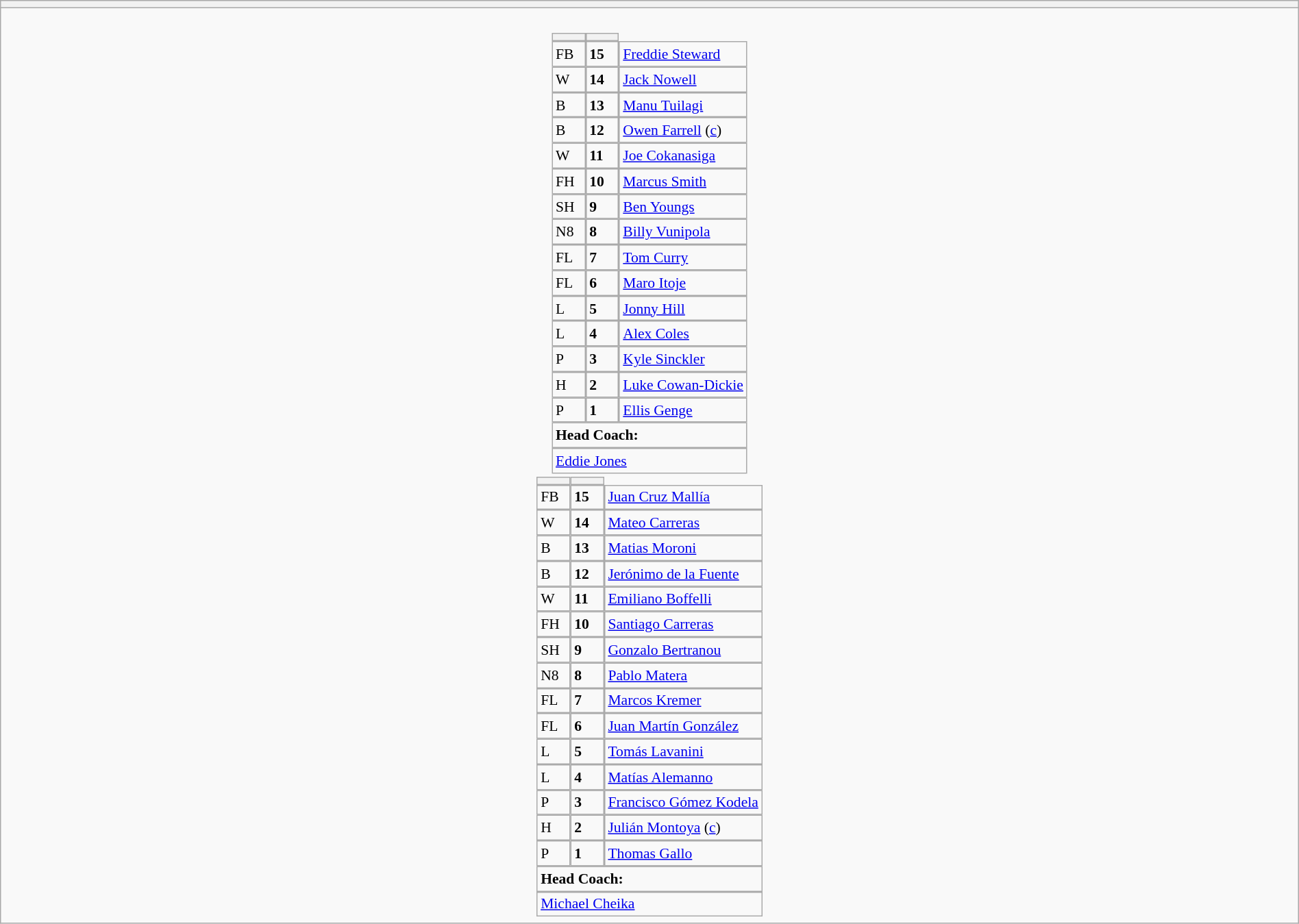<table style="width:100%" class="wikitable collapsible collapsed">
<tr>
<th></th>
</tr>
<tr>
<td><br>






<table style="font-size:90%; margin:0.2em auto;" cellspacing="0" cellpadding="0">
<tr>
<th width="25"></th>
<th width="25"></th>
</tr>
<tr>
<td>FB</td>
<td><strong>15</strong></td>
<td><a href='#'>Freddie Steward</a></td>
</tr>
<tr>
<td>W</td>
<td><strong>14 </strong></td>
<td><a href='#'>Jack Nowell</a></td>
</tr>
<tr>
<td>B</td>
<td><strong>13 </strong></td>
<td><a href='#'>Manu Tuilagi</a></td>
</tr>
<tr>
<td>B</td>
<td><strong>12</strong></td>
<td><a href='#'>Owen Farrell</a> (<a href='#'>c</a>)</td>
</tr>
<tr>
<td>W</td>
<td><strong>11</strong></td>
<td><a href='#'>Joe Cokanasiga</a></td>
</tr>
<tr>
<td>FH</td>
<td><strong>10</strong></td>
<td><a href='#'>Marcus Smith</a></td>
</tr>
<tr>
<td>SH</td>
<td><strong>9</strong></td>
<td><a href='#'>Ben Youngs</a></td>
</tr>
<tr>
<td>N8</td>
<td><strong>8</strong></td>
<td><a href='#'>Billy Vunipola</a></td>
</tr>
<tr>
<td>FL</td>
<td><strong>7 </strong></td>
<td><a href='#'>Tom Curry</a></td>
</tr>
<tr>
<td>FL</td>
<td><strong>6 </strong></td>
<td><a href='#'>Maro Itoje</a></td>
</tr>
<tr>
<td>L</td>
<td><strong> 5</strong></td>
<td><a href='#'>Jonny Hill</a></td>
</tr>
<tr>
<td>L</td>
<td><strong>4</strong></td>
<td><a href='#'>Alex Coles</a></td>
</tr>
<tr>
<td>P</td>
<td><strong>3</strong></td>
<td><a href='#'>Kyle Sinckler</a></td>
</tr>
<tr>
<td>H</td>
<td><strong>2 </strong></td>
<td><a href='#'>Luke Cowan-Dickie</a></td>
</tr>
<tr>
<td>P</td>
<td><strong>1</strong></td>
<td><a href='#'>Ellis Genge</a></td>
</tr>
<tr>
<td colspan=3><strong>Head Coach:</strong></td>
</tr>
<tr>
<td colspan=4> <a href='#'>Eddie Jones</a></td>
</tr>
</table>
<table cellspacing="0" cellpadding="0" style="font-size:90%; margin:0.2em auto;">
<tr>
<th width="25"></th>
<th width="25"></th>
</tr>
<tr>
<td>FB</td>
<td><strong>15</strong></td>
<td><a href='#'>Juan Cruz Mallía</a></td>
</tr>
<tr>
<td>W</td>
<td><strong>14 </strong></td>
<td><a href='#'>Mateo Carreras</a></td>
</tr>
<tr>
<td>B</td>
<td><strong>13 </strong></td>
<td><a href='#'>Matias Moroni</a></td>
</tr>
<tr>
<td>B</td>
<td><strong>12</strong></td>
<td><a href='#'>Jerónimo de la Fuente</a></td>
</tr>
<tr>
<td>W</td>
<td><strong>11</strong></td>
<td><a href='#'>Emiliano Boffelli</a></td>
</tr>
<tr>
<td>FH</td>
<td><strong>10</strong></td>
<td><a href='#'>Santiago Carreras</a></td>
</tr>
<tr>
<td>SH</td>
<td><strong>9</strong></td>
<td><a href='#'>Gonzalo Bertranou</a></td>
</tr>
<tr>
<td>N8</td>
<td><strong>8</strong></td>
<td><a href='#'>Pablo Matera</a></td>
</tr>
<tr>
<td>FL</td>
<td><strong>7 </strong></td>
<td><a href='#'>Marcos Kremer</a></td>
</tr>
<tr>
<td>FL</td>
<td><strong>6 </strong></td>
<td><a href='#'>Juan Martín González</a></td>
</tr>
<tr>
<td>L</td>
<td><strong> 5</strong></td>
<td><a href='#'>Tomás Lavanini</a></td>
</tr>
<tr>
<td>L</td>
<td><strong>4</strong></td>
<td><a href='#'>Matías Alemanno</a></td>
</tr>
<tr>
<td>P</td>
<td><strong>3</strong></td>
<td><a href='#'>Francisco Gómez Kodela</a></td>
</tr>
<tr>
<td>H</td>
<td><strong>2 </strong></td>
<td><a href='#'>Julián Montoya</a> (<a href='#'>c</a>)</td>
</tr>
<tr>
<td>P</td>
<td><strong>1</strong></td>
<td><a href='#'>Thomas Gallo</a></td>
</tr>
<tr>
<td colspan=3><strong>Head Coach:</strong></td>
</tr>
<tr>
<td colspan=4> <a href='#'>Michael Cheika</a></td>
</tr>
</table>
</td>
</tr>
</table>
